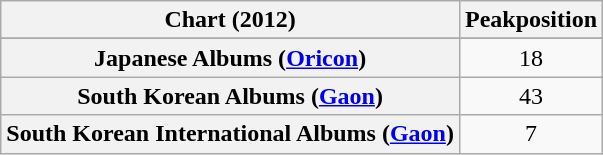<table class="wikitable sortable plainrowheaders" style="text-align:center">
<tr>
<th scope="col">Chart (2012)</th>
<th scope="col">Peakposition</th>
</tr>
<tr>
</tr>
<tr>
</tr>
<tr>
</tr>
<tr>
<th scope="row">Japanese Albums (<a href='#'>Oricon</a>)</th>
<td>18</td>
</tr>
<tr>
<th scope="row">South Korean Albums (<a href='#'>Gaon</a>)</th>
<td>43</td>
</tr>
<tr>
<th scope="row">South Korean International Albums (<a href='#'>Gaon</a>)</th>
<td>7</td>
</tr>
</table>
